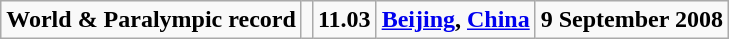<table class="wikitable">
<tr>
<td><strong>World & Paralympic record</strong></td>
<td></td>
<td><strong>11.03</strong></td>
<td><strong><a href='#'>Beijing</a>, <a href='#'>China</a></strong></td>
<td><strong>9 September 2008</strong></td>
</tr>
</table>
